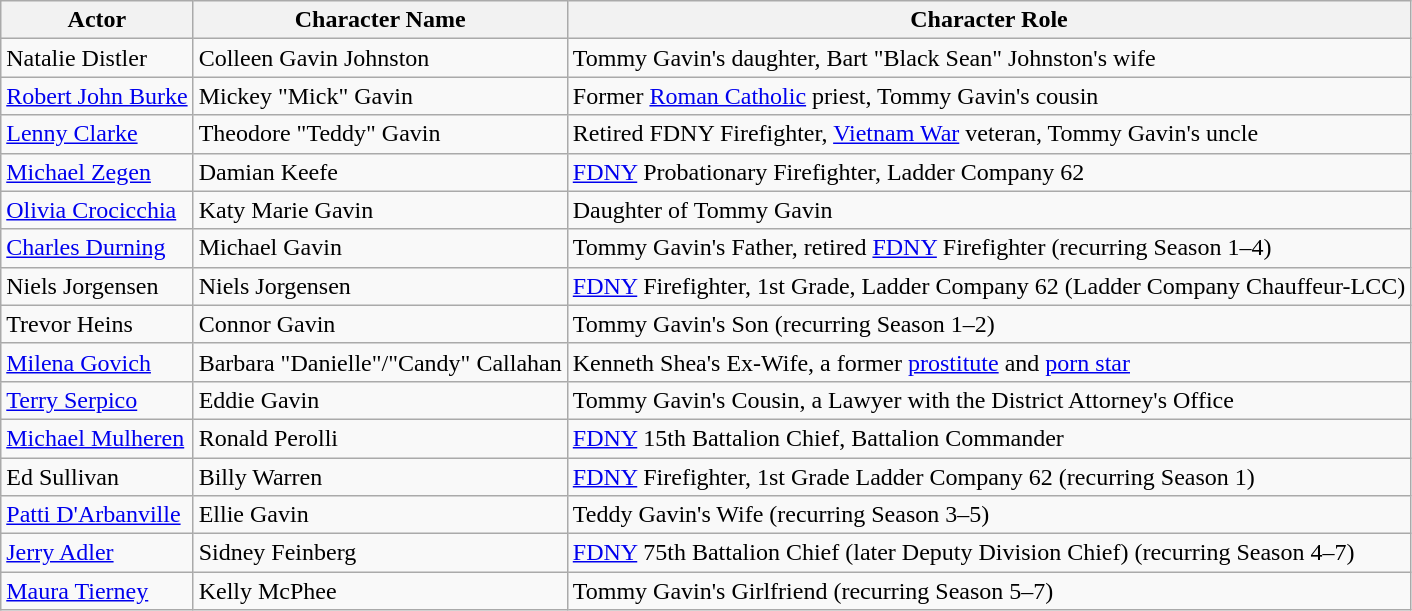<table class=wikitable>
<tr>
<th>Actor</th>
<th>Character Name</th>
<th>Character Role</th>
</tr>
<tr>
<td>Natalie Distler</td>
<td>Colleen Gavin Johnston</td>
<td>Tommy Gavin's daughter, Bart "Black Sean" Johnston's wife</td>
</tr>
<tr>
<td><a href='#'>Robert John Burke</a></td>
<td>Mickey "Mick" Gavin</td>
<td>Former <a href='#'>Roman Catholic</a> priest, Tommy Gavin's cousin</td>
</tr>
<tr>
<td><a href='#'>Lenny Clarke</a></td>
<td>Theodore "Teddy" Gavin</td>
<td>Retired FDNY Firefighter, <a href='#'>Vietnam War</a> veteran, Tommy Gavin's uncle</td>
</tr>
<tr>
<td><a href='#'>Michael Zegen</a></td>
<td>Damian Keefe</td>
<td><a href='#'>FDNY</a> Probationary Firefighter, Ladder Company 62</td>
</tr>
<tr>
<td><a href='#'>Olivia Crocicchia</a></td>
<td>Katy Marie Gavin</td>
<td>Daughter of Tommy Gavin</td>
</tr>
<tr>
<td><a href='#'>Charles Durning</a></td>
<td>Michael Gavin</td>
<td>Tommy Gavin's Father, retired <a href='#'>FDNY</a> Firefighter (recurring Season 1–4)</td>
</tr>
<tr>
<td>Niels Jorgensen</td>
<td>Niels Jorgensen</td>
<td><a href='#'>FDNY</a> Firefighter, 1st Grade, Ladder Company 62 (Ladder Company Chauffeur-LCC)</td>
</tr>
<tr>
<td>Trevor Heins</td>
<td>Connor Gavin</td>
<td>Tommy Gavin's Son (recurring Season 1–2)</td>
</tr>
<tr>
<td><a href='#'>Milena Govich</a></td>
<td>Barbara "Danielle"/"Candy" Callahan</td>
<td>Kenneth Shea's Ex-Wife, a former <a href='#'>prostitute</a> and <a href='#'>porn star</a></td>
</tr>
<tr>
<td><a href='#'>Terry Serpico</a></td>
<td>Eddie Gavin</td>
<td>Tommy Gavin's Cousin, a Lawyer with the District Attorney's Office</td>
</tr>
<tr>
<td><a href='#'>Michael Mulheren</a></td>
<td>Ronald Perolli</td>
<td><a href='#'>FDNY</a> 15th Battalion Chief, Battalion Commander</td>
</tr>
<tr>
<td>Ed Sullivan</td>
<td>Billy Warren</td>
<td><a href='#'>FDNY</a> Firefighter, 1st Grade Ladder Company 62 (recurring Season 1)</td>
</tr>
<tr>
<td><a href='#'>Patti D'Arbanville</a></td>
<td>Ellie Gavin</td>
<td>Teddy Gavin's Wife (recurring Season 3–5)</td>
</tr>
<tr>
<td><a href='#'>Jerry Adler</a></td>
<td>Sidney Feinberg</td>
<td><a href='#'>FDNY</a> 75th Battalion Chief (later Deputy Division Chief) (recurring Season 4–7)</td>
</tr>
<tr>
<td><a href='#'>Maura Tierney</a></td>
<td>Kelly McPhee</td>
<td>Tommy Gavin's Girlfriend (recurring Season 5–7)</td>
</tr>
</table>
